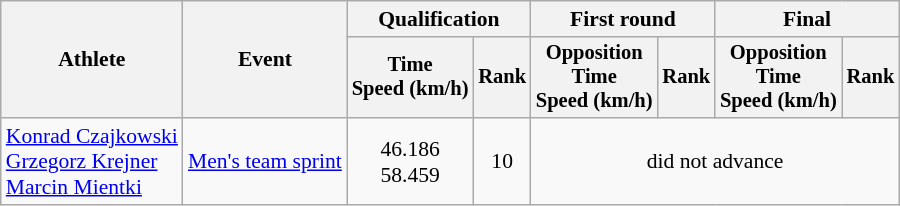<table class="wikitable" style="font-size:90%">
<tr>
<th rowspan="2">Athlete</th>
<th rowspan="2">Event</th>
<th colspan=2>Qualification</th>
<th colspan=2>First round</th>
<th colspan=2>Final</th>
</tr>
<tr style="font-size:95%">
<th>Time<br>Speed (km/h)</th>
<th>Rank</th>
<th>Opposition<br>Time<br>Speed (km/h)</th>
<th>Rank</th>
<th>Opposition<br>Time<br>Speed (km/h)</th>
<th>Rank</th>
</tr>
<tr align=center>
<td align=left><a href='#'>Konrad Czajkowski</a><br><a href='#'>Grzegorz Krejner</a><br><a href='#'>Marcin Mientki</a></td>
<td align=left><a href='#'>Men's team sprint</a></td>
<td>46.186<br>58.459</td>
<td>10</td>
<td colspan=4>did not advance</td>
</tr>
</table>
